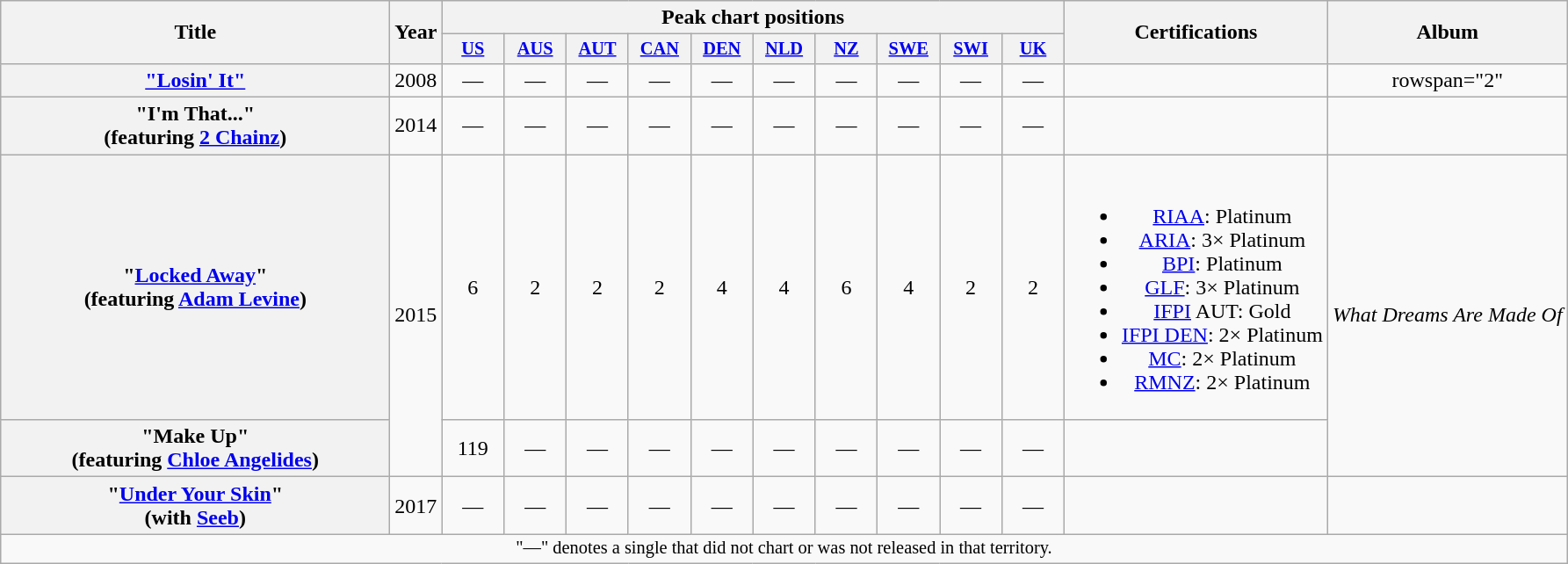<table class="wikitable plainrowheaders" style="text-align:center;">
<tr>
<th scope="col" rowspan="2" style="width:18em;">Title</th>
<th scope="col" rowspan="2" style="width:1em;">Year</th>
<th scope="col" colspan="10">Peak chart positions</th>
<th scope="col" rowspan="2">Certifications</th>
<th scope="col" rowspan="2">Album</th>
</tr>
<tr>
<th scope="col" style="width:3em;font-size:85%;"><a href='#'>US</a><br></th>
<th scope="col" style="width:3em;font-size:85%;"><a href='#'>AUS</a><br></th>
<th scope="col" style="width:3em;font-size:85%;"><a href='#'>AUT</a><br></th>
<th scope="col" style="width:3em;font-size:85%;"><a href='#'>CAN</a><br></th>
<th scope="col" style="width:3em;font-size:85%;"><a href='#'>DEN</a><br></th>
<th scope="col" style="width:3em;font-size:85%;"><a href='#'>NLD</a><br></th>
<th scope="col" style="width:3em;font-size:85%;"><a href='#'>NZ</a><br></th>
<th scope="col" style="width:3em;font-size:85%;"><a href='#'>SWE</a><br></th>
<th scope="col" style="width:3em;font-size:85%;"><a href='#'>SWI</a><br></th>
<th scope="col" style="width:3em;font-size:85%;"><a href='#'>UK</a><br></th>
</tr>
<tr>
<th scope="row"><a href='#'>"Losin' It"</a></th>
<td>2008</td>
<td>—</td>
<td>—</td>
<td>—</td>
<td>—</td>
<td>—</td>
<td>—</td>
<td>—</td>
<td>—</td>
<td>—</td>
<td>—</td>
<td></td>
<td>rowspan="2" </td>
</tr>
<tr>
<th scope="row">"I'm That..."<br><span>(featuring <a href='#'>2 Chainz</a>)</span></th>
<td>2014</td>
<td>—</td>
<td>—</td>
<td>—</td>
<td>—</td>
<td>—</td>
<td>—</td>
<td>—</td>
<td>—</td>
<td>—</td>
<td>—</td>
<td></td>
</tr>
<tr>
<th scope="row">"<a href='#'>Locked Away</a>"<br><span>(featuring <a href='#'>Adam Levine</a>)</span></th>
<td rowspan="2">2015</td>
<td>6</td>
<td>2</td>
<td>2</td>
<td>2</td>
<td>4</td>
<td>4</td>
<td>6</td>
<td>4</td>
<td>2</td>
<td>2</td>
<td><br><ul><li><a href='#'>RIAA</a>: Platinum</li><li><a href='#'>ARIA</a>: 3× Platinum</li><li><a href='#'>BPI</a>: Platinum</li><li><a href='#'>GLF</a>: 3× Platinum</li><li><a href='#'>IFPI</a> AUT: Gold</li><li><a href='#'>IFPI DEN</a>: 2× Platinum</li><li><a href='#'>MC</a>: 2× Platinum</li><li><a href='#'>RMNZ</a>: 2× Platinum</li></ul></td>
<td rowspan="2"><em>What Dreams Are Made Of</em></td>
</tr>
<tr>
<th scope="row">"Make Up"<br><span>(featuring <a href='#'>Chloe Angelides</a>)</span></th>
<td>119</td>
<td>—</td>
<td>—</td>
<td>—</td>
<td>—</td>
<td>—</td>
<td>—</td>
<td>—</td>
<td>—</td>
<td>—</td>
</tr>
<tr>
<th scope="row">"<a href='#'>Under Your Skin</a>"<br><span>(with <a href='#'>Seeb</a>)</span></th>
<td>2017</td>
<td>—</td>
<td>—</td>
<td>—</td>
<td>—</td>
<td>—</td>
<td>—</td>
<td>—</td>
<td>—</td>
<td>—</td>
<td>—</td>
<td></td>
<td></td>
</tr>
<tr>
<td colspan="20" style="font-size:85%">"—" denotes a single that did not chart or was not released in that territory.</td>
</tr>
</table>
